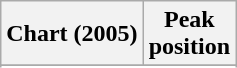<table class="wikitable sortable plainrowheaders">
<tr>
<th scope="col">Chart (2005)</th>
<th scope="col">Peak<br>position</th>
</tr>
<tr>
</tr>
<tr>
</tr>
<tr>
</tr>
<tr>
</tr>
</table>
